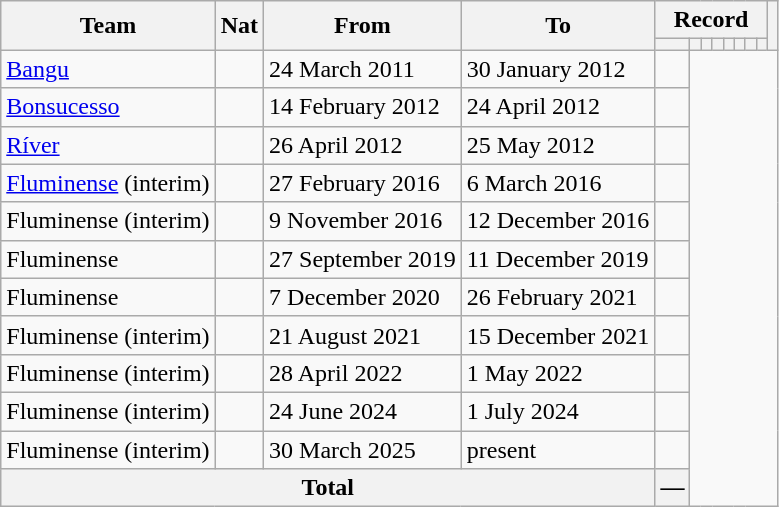<table class="wikitable" style="text-align: center">
<tr>
<th rowspan="2">Team</th>
<th rowspan="2">Nat</th>
<th rowspan="2">From</th>
<th rowspan="2">To</th>
<th colspan="8">Record</th>
<th rowspan=2></th>
</tr>
<tr>
<th></th>
<th></th>
<th></th>
<th></th>
<th></th>
<th></th>
<th></th>
<th></th>
</tr>
<tr>
<td align=left><a href='#'>Bangu</a></td>
<td></td>
<td align=left>24 March 2011</td>
<td align=left>30 January 2012<br></td>
<td></td>
</tr>
<tr>
<td align=left><a href='#'>Bonsucesso</a></td>
<td></td>
<td align=left>14 February 2012</td>
<td align=left>24 April 2012<br></td>
<td></td>
</tr>
<tr>
<td align=left><a href='#'>Ríver</a></td>
<td></td>
<td align=left>26 April 2012</td>
<td align=left>25 May 2012<br></td>
<td></td>
</tr>
<tr>
<td align=left><a href='#'>Fluminense</a> (interim)</td>
<td></td>
<td align=left>27 February 2016</td>
<td align=left>6 March 2016<br></td>
<td></td>
</tr>
<tr>
<td align=left>Fluminense (interim)</td>
<td></td>
<td align=left>9 November 2016</td>
<td align=left>12 December 2016<br></td>
<td></td>
</tr>
<tr>
<td align=left>Fluminense</td>
<td></td>
<td align=left>27 September 2019</td>
<td align=left>11 December 2019<br></td>
<td></td>
</tr>
<tr>
<td align=left>Fluminense</td>
<td></td>
<td align=left>7 December 2020</td>
<td align=left>26 February 2021<br></td>
<td></td>
</tr>
<tr>
<td align=left>Fluminense (interim)</td>
<td></td>
<td align=left>21 August 2021</td>
<td align=left>15 December 2021<br></td>
<td></td>
</tr>
<tr>
<td align=left>Fluminense (interim)</td>
<td></td>
<td align=left>28 April 2022</td>
<td align=left>1 May 2022<br></td>
<td></td>
</tr>
<tr>
<td align=left>Fluminense (interim)</td>
<td></td>
<td align=left>24 June 2024</td>
<td align=left>1 July 2024<br></td>
<td></td>
</tr>
<tr>
<td align=left>Fluminense (interim)</td>
<td></td>
<td align=left>30 March 2025</td>
<td align=left>present<br></td>
<td></td>
</tr>
<tr>
<th colspan="4">Total<br></th>
<th>—</th>
</tr>
</table>
